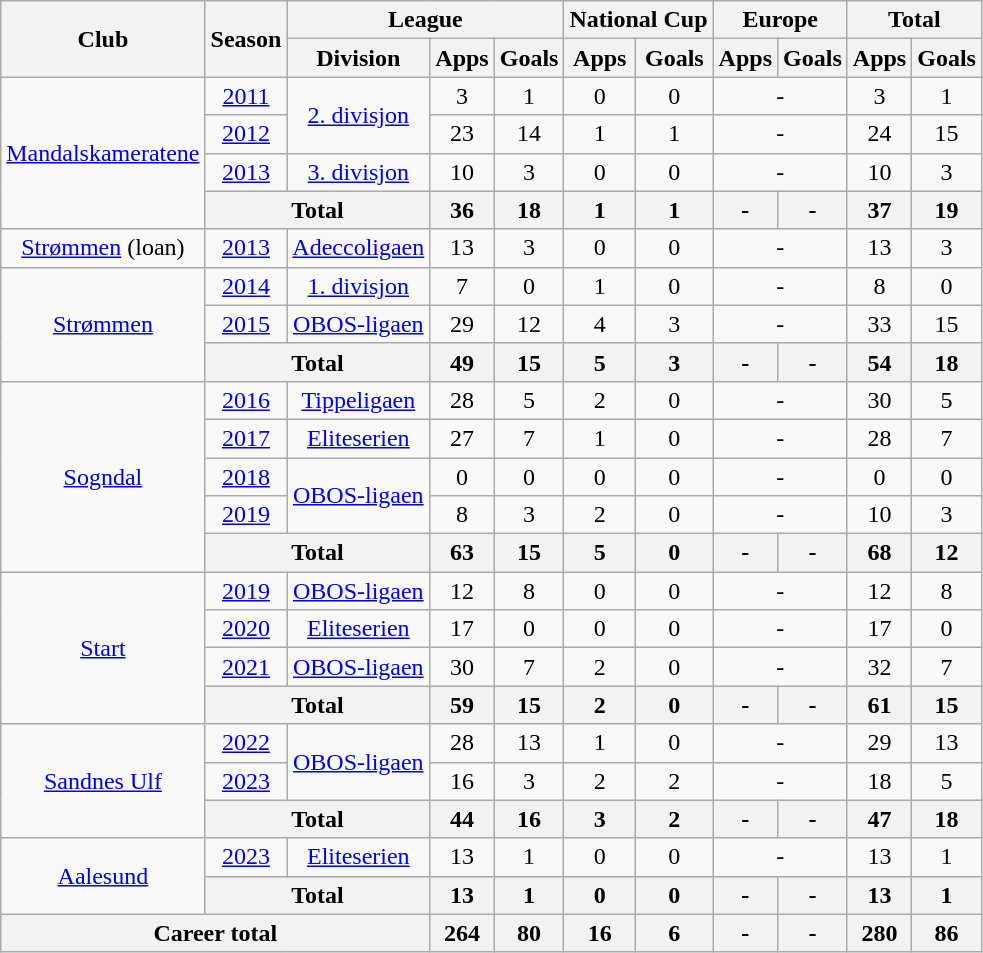<table class="wikitable" style="text-align: center;">
<tr>
<th rowspan="2">Club</th>
<th rowspan="2">Season</th>
<th colspan="3">League</th>
<th colspan="2">National Cup</th>
<th colspan="2">Europe</th>
<th colspan="2">Total</th>
</tr>
<tr>
<th>Division</th>
<th>Apps</th>
<th>Goals</th>
<th>Apps</th>
<th>Goals</th>
<th>Apps</th>
<th>Goals</th>
<th>Apps</th>
<th>Goals</th>
</tr>
<tr>
<td rowspan="4"><a href='#'>Mandalskameratene</a></td>
<td><a href='#'>2011</a></td>
<td rowspan="2"><a href='#'>2. divisjon</a></td>
<td>3</td>
<td>1</td>
<td>0</td>
<td>0</td>
<td colspan="2">-</td>
<td>3</td>
<td>1</td>
</tr>
<tr>
<td><a href='#'>2012</a></td>
<td>23</td>
<td>14</td>
<td>1</td>
<td>1</td>
<td colspan="2">-</td>
<td>24</td>
<td>15</td>
</tr>
<tr>
<td><a href='#'>2013</a></td>
<td rowspan="1"><a href='#'>3. divisjon</a></td>
<td>10</td>
<td>3</td>
<td>0</td>
<td>0</td>
<td colspan="2">-</td>
<td>10</td>
<td>3</td>
</tr>
<tr>
<th colspan="2">Total</th>
<th>36</th>
<th>18</th>
<th>1</th>
<th>1</th>
<th>-</th>
<th>-</th>
<th>37</th>
<th>19</th>
</tr>
<tr>
<td rowspan="1"><a href='#'>Strømmen</a> (loan)</td>
<td><a href='#'>2013</a></td>
<td rowspan="1"><a href='#'>Adeccoligaen</a></td>
<td>13</td>
<td>3</td>
<td>0</td>
<td>0</td>
<td colspan="2">-</td>
<td>13</td>
<td>3</td>
</tr>
<tr>
<td rowspan="3"><a href='#'>Strømmen</a></td>
<td><a href='#'>2014</a></td>
<td rowspan="1"><a href='#'>1. divisjon</a></td>
<td>7</td>
<td>0</td>
<td>1</td>
<td>0</td>
<td colspan="2">-</td>
<td>8</td>
<td>0</td>
</tr>
<tr>
<td><a href='#'>2015</a></td>
<td rowspan="1"><a href='#'>OBOS-ligaen</a></td>
<td>29</td>
<td>12</td>
<td>4</td>
<td>3</td>
<td colspan="2">-</td>
<td>33</td>
<td>15</td>
</tr>
<tr>
<th colspan="2">Total</th>
<th>49</th>
<th>15</th>
<th>5</th>
<th>3</th>
<th>-</th>
<th>-</th>
<th>54</th>
<th>18</th>
</tr>
<tr>
<td rowspan="5"><a href='#'>Sogndal</a></td>
<td><a href='#'>2016</a></td>
<td rowspan="1"><a href='#'>Tippeligaen</a></td>
<td>28</td>
<td>5</td>
<td>2</td>
<td>0</td>
<td colspan="2">-</td>
<td>30</td>
<td>5</td>
</tr>
<tr>
<td><a href='#'>2017</a></td>
<td rowspan="1"><a href='#'>Eliteserien</a></td>
<td>27</td>
<td>7</td>
<td>1</td>
<td>0</td>
<td colspan="2">-</td>
<td>28</td>
<td>7</td>
</tr>
<tr>
<td><a href='#'>2018</a></td>
<td rowspan="2"><a href='#'>OBOS-ligaen</a></td>
<td>0</td>
<td>0</td>
<td>0</td>
<td>0</td>
<td colspan="2">-</td>
<td>0</td>
<td>0</td>
</tr>
<tr>
<td><a href='#'>2019</a></td>
<td>8</td>
<td>3</td>
<td>2</td>
<td>0</td>
<td colspan="2">-</td>
<td>10</td>
<td>3</td>
</tr>
<tr>
<th colspan="2">Total</th>
<th>63</th>
<th>15</th>
<th>5</th>
<th>0</th>
<th>-</th>
<th>-</th>
<th>68</th>
<th>12</th>
</tr>
<tr>
<td rowspan="4"><a href='#'>Start</a></td>
<td><a href='#'>2019</a></td>
<td rowspan="1"><a href='#'>OBOS-ligaen</a></td>
<td>12</td>
<td>8</td>
<td>0</td>
<td>0</td>
<td colspan="2">-</td>
<td>12</td>
<td>8</td>
</tr>
<tr>
<td><a href='#'>2020</a></td>
<td rowspan="1"><a href='#'>Eliteserien</a></td>
<td>17</td>
<td>0</td>
<td>0</td>
<td>0</td>
<td colspan="2">-</td>
<td>17</td>
<td>0</td>
</tr>
<tr>
<td><a href='#'>2021</a></td>
<td rowspan="1"><a href='#'>OBOS-ligaen</a></td>
<td>30</td>
<td>7</td>
<td>2</td>
<td>0</td>
<td colspan="2">-</td>
<td>32</td>
<td>7</td>
</tr>
<tr>
<th colspan="2">Total</th>
<th>59</th>
<th>15</th>
<th>2</th>
<th>0</th>
<th>-</th>
<th>-</th>
<th>61</th>
<th>15</th>
</tr>
<tr>
<td rowspan="3"><a href='#'>Sandnes Ulf</a></td>
<td><a href='#'>2022</a></td>
<td rowspan="2"><a href='#'>OBOS-ligaen</a></td>
<td>28</td>
<td>13</td>
<td>1</td>
<td>0</td>
<td colspan="2">-</td>
<td>29</td>
<td>13</td>
</tr>
<tr>
<td><a href='#'>2023</a></td>
<td>16</td>
<td>3</td>
<td>2</td>
<td>2</td>
<td colspan="2">-</td>
<td>18</td>
<td>5</td>
</tr>
<tr>
<th colspan="2">Total</th>
<th>44</th>
<th>16</th>
<th>3</th>
<th>2</th>
<th>-</th>
<th>-</th>
<th>47</th>
<th>18</th>
</tr>
<tr>
<td rowspan="2"><a href='#'>Aalesund</a></td>
<td><a href='#'>2023</a></td>
<td rowspan="1"><a href='#'>Eliteserien</a></td>
<td>13</td>
<td>1</td>
<td>0</td>
<td>0</td>
<td colspan="2">-</td>
<td>13</td>
<td>1</td>
</tr>
<tr>
<th colspan="2">Total</th>
<th>13</th>
<th>1</th>
<th>0</th>
<th>0</th>
<th>-</th>
<th>-</th>
<th>13</th>
<th>1</th>
</tr>
<tr>
<th colspan="3">Career total</th>
<th>264</th>
<th>80</th>
<th>16</th>
<th>6</th>
<th>-</th>
<th>-</th>
<th>280</th>
<th>86</th>
</tr>
</table>
